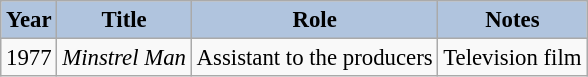<table class="wikitable" style="font-size:95%;">
<tr>
<th style="background:#B0C4DE;">Year</th>
<th style="background:#B0C4DE;">Title</th>
<th style="background:#B0C4DE;">Role</th>
<th style="background:#B0C4DE;">Notes</th>
</tr>
<tr>
<td>1977</td>
<td><em>Minstrel Man</em></td>
<td>Assistant to the producers</td>
<td>Television film</td>
</tr>
</table>
